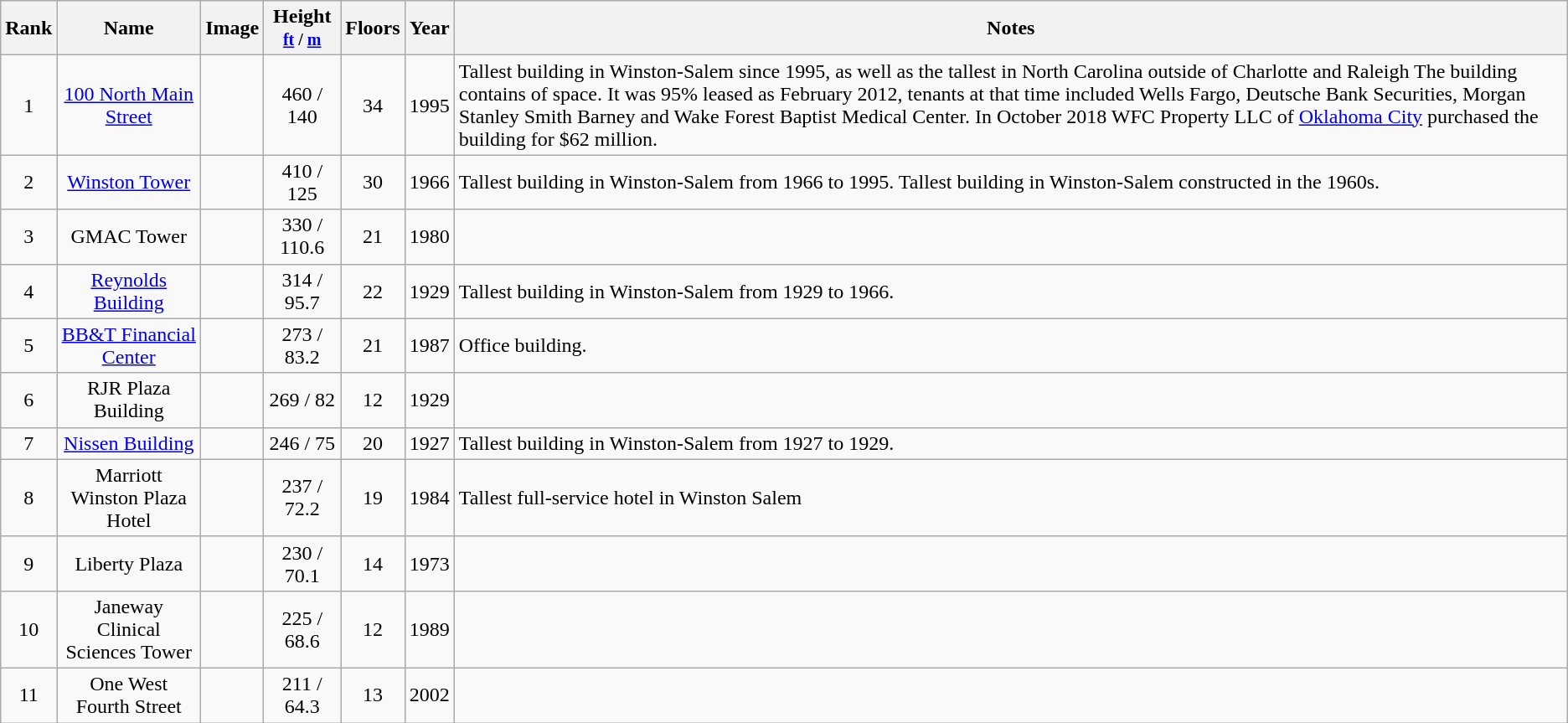<table class="wikitable sortable">
<tr>
<th>Rank</th>
<th>Name</th>
<th>Image</th>
<th>Height<br><small><a href='#'>ft</a> / <a href='#'>m</a></small></th>
<th>Floors</th>
<th>Year</th>
<th>Notes</th>
</tr>
<tr>
<td align="center">1</td>
<td align="center"><a href='#'>100 North Main Street</a></td>
<td></td>
<td align="center">460 / 140</td>
<td align="center">34</td>
<td align="center">1995</td>
<td>Tallest building in Winston-Salem since 1995, as well as the tallest in North Carolina outside of Charlotte and Raleigh  The building contains  of space.  It was 95% leased as February 2012, tenants at  that time included Wells Fargo, Deutsche Bank Securities, Morgan Stanley Smith Barney and Wake Forest Baptist Medical Center.  In October 2018 WFC Property LLC of <a href='#'>Oklahoma City</a> purchased the building for $62 million.</td>
</tr>
<tr>
<td align="center">2</td>
<td align="center"><a href='#'>Winston Tower</a></td>
<td></td>
<td align="center">410 / 125</td>
<td align="center">30</td>
<td align="center">1966</td>
<td>Tallest building in Winston-Salem from 1966 to 1995. Tallest building in Winston-Salem constructed in the 1960s.</td>
</tr>
<tr>
<td align="center">3</td>
<td align="center">GMAC Tower</td>
<td></td>
<td align="center">330 / 110.6</td>
<td align="center">21</td>
<td align="center">1980</td>
<td></td>
</tr>
<tr>
<td align="center">4</td>
<td align="center"><a href='#'>Reynolds Building</a></td>
<td></td>
<td align="center">314 / 95.7</td>
<td align="center">22</td>
<td align="center">1929</td>
<td>Tallest building in Winston-Salem from 1929 to 1966.</td>
</tr>
<tr>
<td align="center">5</td>
<td align="center"><a href='#'>BB&T Financial Center</a></td>
<td></td>
<td align="center">273 / 83.2</td>
<td align="center">21</td>
<td align="center">1987</td>
<td>Office building.</td>
</tr>
<tr>
<td align="center">6</td>
<td align="center">RJR Plaza Building</td>
<td></td>
<td align="center">269 / 82</td>
<td align="center">12</td>
<td align="center">1929</td>
<td></td>
</tr>
<tr>
<td align="center">7</td>
<td align="center"><a href='#'>Nissen Building</a></td>
<td></td>
<td align="center">246 / 75</td>
<td align="center">20</td>
<td align="center">1927</td>
<td>Tallest building in Winston-Salem from 1927 to 1929.</td>
</tr>
<tr>
<td align="center">8</td>
<td align="center">Marriott Winston Plaza Hotel</td>
<td></td>
<td align="center">237 / 72.2</td>
<td align="center">19</td>
<td align="center">1984</td>
<td>Tallest full-service hotel in Winston Salem</td>
</tr>
<tr>
<td align="center">9</td>
<td align="center">Liberty Plaza</td>
<td></td>
<td align="center">230 / 70.1</td>
<td align="center">14</td>
<td align="center">1973</td>
<td></td>
</tr>
<tr>
<td align="center">10</td>
<td align="center">Janeway Clinical Sciences Tower</td>
<td></td>
<td align="center">225 / 68.6</td>
<td align="center">12</td>
<td align="center">1989</td>
<td></td>
</tr>
<tr>
<td align="center">11</td>
<td align="center">One West Fourth Street</td>
<td></td>
<td align="center">211 / 64.3</td>
<td align="center">13</td>
<td align="center">2002</td>
<td></td>
</tr>
</table>
